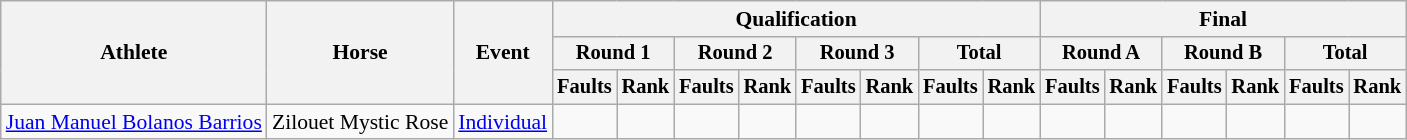<table class=wikitable style=font-size:90%;text-align:center>
<tr>
<th rowspan=3>Athlete</th>
<th rowspan=3>Horse</th>
<th rowspan=3>Event</th>
<th colspan=8>Qualification</th>
<th colspan=6>Final</th>
</tr>
<tr style=font-size:95%>
<th colspan=2>Round 1</th>
<th colspan=2>Round 2</th>
<th colspan=2>Round 3</th>
<th colspan=2>Total</th>
<th colspan=2>Round A</th>
<th colspan=2>Round B</th>
<th colspan=2>Total</th>
</tr>
<tr style=font-size:95%>
<th>Faults</th>
<th>Rank</th>
<th>Faults</th>
<th>Rank</th>
<th>Faults</th>
<th>Rank</th>
<th>Faults</th>
<th>Rank</th>
<th>Faults</th>
<th>Rank</th>
<th>Faults</th>
<th>Rank</th>
<th>Faults</th>
<th>Rank</th>
</tr>
<tr>
<td align=left><a href='#'>Juan Manuel Bolanos Barrios</a></td>
<td align=left>Zilouet Mystic Rose</td>
<td align=left rowspan=4><a href='#'>Individual</a></td>
<td></td>
<td></td>
<td></td>
<td></td>
<td></td>
<td></td>
<td></td>
<td></td>
<td></td>
<td></td>
<td></td>
<td></td>
<td></td>
<td></td>
</tr>
</table>
